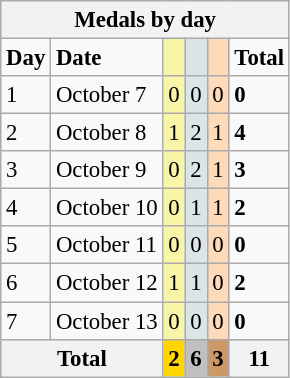<table class=wikitable style="font-size:95%;">
<tr>
<th colspan=7><strong>Medals by day</strong></th>
</tr>
<tr>
<td><strong>Day</strong></td>
<td><strong>Date</strong></td>
<td bgcolor=F7F6A8></td>
<td bgcolor=DCE5E5></td>
<td bgcolor=FFDAB9></td>
<td><strong>Total</strong></td>
</tr>
<tr>
<td>1</td>
<td>October 7</td>
<td bgcolor=F7F6A8>0</td>
<td bgcolor=DCE5E5>0</td>
<td bgcolor=FFDAB9>0</td>
<td><strong>0</strong></td>
</tr>
<tr>
<td>2</td>
<td>October 8</td>
<td bgcolor=F7F6A8>1</td>
<td bgcolor=DCE5E5>2</td>
<td bgcolor=FFDAB9>1</td>
<td><strong>4</strong></td>
</tr>
<tr>
<td>3</td>
<td>October 9</td>
<td bgcolor=F7F6A8>0</td>
<td bgcolor=DCE5E5>2</td>
<td bgcolor=FFDAB9>1</td>
<td><strong>3</strong></td>
</tr>
<tr>
<td>4</td>
<td>October 10</td>
<td bgcolor=F7F6A8>0</td>
<td bgcolor=DCE5E5>1</td>
<td bgcolor=FFDAB9>1</td>
<td><strong>2</strong></td>
</tr>
<tr>
<td>5</td>
<td>October 11</td>
<td bgcolor=F7F6A8>0</td>
<td bgcolor=DCE5E5>0</td>
<td bgcolor=FFDAB9>0</td>
<td><strong>0</strong></td>
</tr>
<tr>
<td>6</td>
<td>October 12</td>
<td bgcolor=F7F6A8>1</td>
<td bgcolor=DCE5E5>1</td>
<td bgcolor=FFDAB9>0</td>
<td><strong>2</strong></td>
</tr>
<tr>
<td>7</td>
<td>October 13</td>
<td bgcolor=F7F6A8>0</td>
<td bgcolor=DCE5E5>0</td>
<td bgcolor=FFDAB9>0</td>
<td><strong>0</strong></td>
</tr>
<tr>
<th colspan=2>Total</th>
<th style="background:gold;">2</th>
<th style="background:silver;">6</th>
<th style="background:#c96;">3</th>
<th>11</th>
</tr>
</table>
